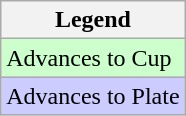<table class="wikitable">
<tr>
<th>Legend</th>
</tr>
<tr bgcolor=ccffcc>
<td>Advances to Cup</td>
</tr>
<tr bgcolor=ccccff>
<td>Advances to Plate</td>
</tr>
</table>
